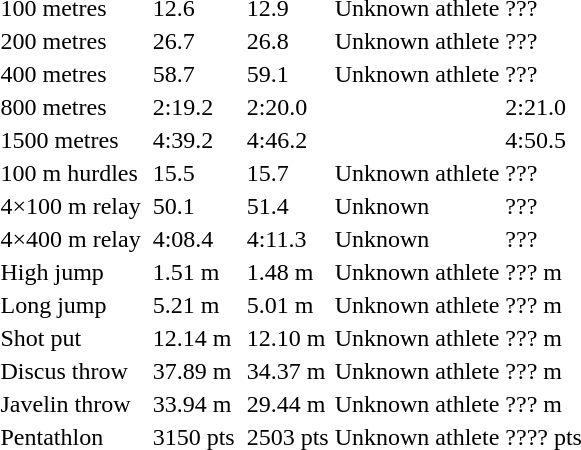<table>
<tr>
<td>100 metres</td>
<td></td>
<td>12.6</td>
<td></td>
<td>12.9</td>
<td>Unknown athlete</td>
<td>???</td>
</tr>
<tr>
<td>200 metres</td>
<td></td>
<td>26.7</td>
<td></td>
<td>26.8</td>
<td>Unknown athlete</td>
<td>???</td>
</tr>
<tr>
<td>400 metres</td>
<td></td>
<td>58.7</td>
<td></td>
<td>59.1</td>
<td>Unknown athlete</td>
<td>???</td>
</tr>
<tr>
<td>800 metres</td>
<td></td>
<td>2:19.2</td>
<td></td>
<td>2:20.0</td>
<td></td>
<td>2:21.0</td>
</tr>
<tr>
<td>1500 metres</td>
<td></td>
<td>4:39.2</td>
<td></td>
<td>4:46.2</td>
<td></td>
<td>4:50.5</td>
</tr>
<tr>
<td>100 m hurdles</td>
<td></td>
<td>15.5</td>
<td></td>
<td>15.7</td>
<td>Unknown athlete</td>
<td>???</td>
</tr>
<tr>
<td>4×100 m relay</td>
<td></td>
<td>50.1</td>
<td></td>
<td>51.4</td>
<td>Unknown</td>
<td>???</td>
</tr>
<tr>
<td>4×400 m relay</td>
<td></td>
<td>4:08.4</td>
<td></td>
<td>4:11.3</td>
<td>Unknown</td>
<td>???</td>
</tr>
<tr>
<td>High jump</td>
<td></td>
<td>1.51 m</td>
<td></td>
<td>1.48 m</td>
<td>Unknown athlete</td>
<td>??? m</td>
</tr>
<tr>
<td>Long jump</td>
<td></td>
<td>5.21 m</td>
<td></td>
<td>5.01 m</td>
<td>Unknown athlete</td>
<td>??? m</td>
</tr>
<tr>
<td>Shot put</td>
<td></td>
<td>12.14 m</td>
<td></td>
<td>12.10 m</td>
<td>Unknown athlete</td>
<td>??? m</td>
</tr>
<tr>
<td>Discus throw</td>
<td></td>
<td>37.89 m</td>
<td></td>
<td>34.37 m</td>
<td>Unknown athlete</td>
<td>??? m</td>
</tr>
<tr>
<td>Javelin throw</td>
<td></td>
<td>33.94 m</td>
<td></td>
<td>29.44 m</td>
<td>Unknown athlete</td>
<td>??? m</td>
</tr>
<tr>
<td>Pentathlon</td>
<td></td>
<td>3150 pts</td>
<td></td>
<td>2503 pts</td>
<td>Unknown athlete</td>
<td>???? pts</td>
</tr>
</table>
